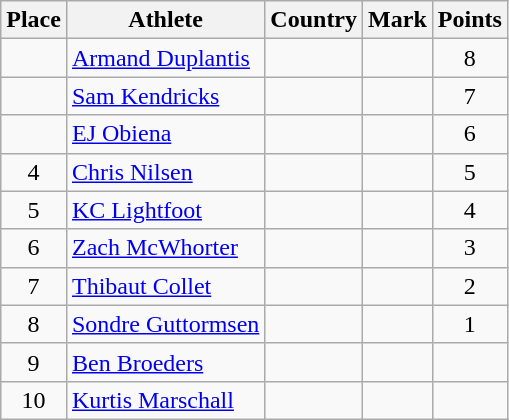<table class="wikitable">
<tr>
<th>Place</th>
<th>Athlete</th>
<th>Country</th>
<th>Mark</th>
<th>Points</th>
</tr>
<tr>
<td align=center></td>
<td><a href='#'>Armand Duplantis</a></td>
<td></td>
<td></td>
<td align=center>8</td>
</tr>
<tr>
<td align=center></td>
<td><a href='#'>Sam Kendricks</a></td>
<td></td>
<td></td>
<td align=center>7</td>
</tr>
<tr>
<td align=center></td>
<td><a href='#'>EJ Obiena</a></td>
<td></td>
<td></td>
<td align=center>6</td>
</tr>
<tr>
<td align=center>4</td>
<td><a href='#'>Chris Nilsen</a></td>
<td></td>
<td></td>
<td align=center>5</td>
</tr>
<tr>
<td align=center>5</td>
<td><a href='#'>KC Lightfoot</a></td>
<td></td>
<td></td>
<td align=center>4</td>
</tr>
<tr>
<td align=center>6</td>
<td><a href='#'>Zach McWhorter</a></td>
<td></td>
<td></td>
<td align=center>3</td>
</tr>
<tr>
<td align=center>7</td>
<td><a href='#'>Thibaut Collet</a></td>
<td></td>
<td></td>
<td align=center>2</td>
</tr>
<tr>
<td align=center>8</td>
<td><a href='#'>Sondre Guttormsen</a></td>
<td></td>
<td></td>
<td align=center>1</td>
</tr>
<tr>
<td align=center>9</td>
<td><a href='#'>Ben Broeders</a></td>
<td></td>
<td></td>
<td align=center></td>
</tr>
<tr>
<td align=center>10</td>
<td><a href='#'>Kurtis Marschall</a></td>
<td></td>
<td></td>
<td align=center></td>
</tr>
</table>
